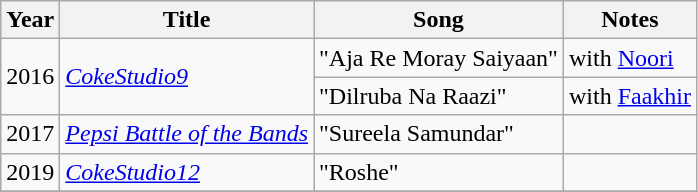<table class="wikitable">
<tr>
<th>Year</th>
<th>Title</th>
<th>Song</th>
<th>Notes</th>
</tr>
<tr>
<td rowspan="2">2016</td>
<td rowspan="2"><em><a href='#'>CokeStudio9</a></em></td>
<td>"Aja Re Moray Saiyaan"</td>
<td>with <a href='#'>Noori</a></td>
</tr>
<tr>
<td>"Dilruba Na Raazi"</td>
<td>with <a href='#'>Faakhir</a></td>
</tr>
<tr>
<td>2017</td>
<td><em><a href='#'>Pepsi Battle of the Bands</a></em></td>
<td>"Sureela Samundar"</td>
<td></td>
</tr>
<tr>
<td>2019</td>
<td rowspan="1"><em><a href='#'>CokeStudio12</a></em></td>
<td>"Roshe"</td>
<td></td>
</tr>
<tr>
</tr>
</table>
